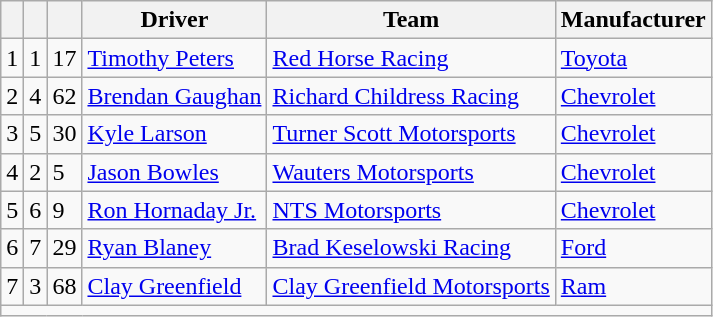<table class="wikitable sortable" border="1">
<tr>
<th scope="col"></th>
<th scope="col"></th>
<th scope="col"></th>
<th scope="col">Driver</th>
<th scope="col">Team</th>
<th scope="col">Manufacturer</th>
</tr>
<tr>
<td scope="row">1</td>
<td>1</td>
<td>17</td>
<td><a href='#'>Timothy Peters</a></td>
<td><a href='#'>Red Horse Racing</a></td>
<td><a href='#'>Toyota</a></td>
</tr>
<tr>
<td scope="row">2</td>
<td>4</td>
<td>62</td>
<td><a href='#'>Brendan Gaughan</a></td>
<td><a href='#'>Richard Childress Racing</a></td>
<td><a href='#'>Chevrolet</a></td>
</tr>
<tr>
<td scope="row">3</td>
<td>5</td>
<td>30</td>
<td><a href='#'>Kyle Larson</a></td>
<td><a href='#'>Turner Scott Motorsports</a></td>
<td><a href='#'>Chevrolet</a></td>
</tr>
<tr>
<td scope="row">4</td>
<td>2</td>
<td>5</td>
<td><a href='#'>Jason Bowles</a></td>
<td><a href='#'>Wauters Motorsports</a></td>
<td><a href='#'>Chevrolet</a></td>
</tr>
<tr>
<td scope="row">5</td>
<td>6</td>
<td>9</td>
<td><a href='#'>Ron Hornaday Jr.</a></td>
<td><a href='#'>NTS Motorsports</a></td>
<td><a href='#'>Chevrolet</a></td>
</tr>
<tr>
<td scope="row">6</td>
<td>7</td>
<td>29</td>
<td><a href='#'>Ryan Blaney</a></td>
<td><a href='#'>Brad Keselowski Racing</a></td>
<td><a href='#'>Ford</a></td>
</tr>
<tr>
<td scope="row">7</td>
<td>3</td>
<td>68</td>
<td><a href='#'>Clay Greenfield</a></td>
<td><a href='#'>Clay Greenfield Motorsports</a></td>
<td><a href='#'>Ram</a></td>
</tr>
<tr class="sortbottom">
<td colspan="7"></td>
</tr>
</table>
